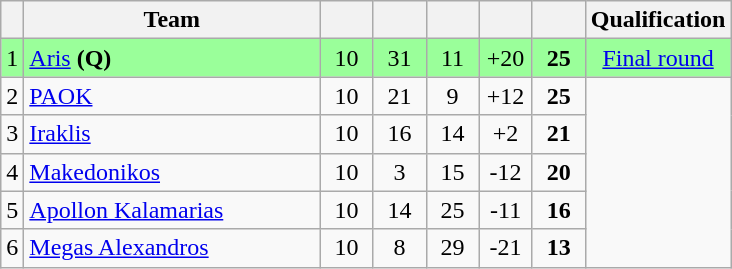<table class="wikitable" style="text-align: center; font-size:100%">
<tr>
<th></th>
<th width=190>Team</th>
<th width=28></th>
<th width=28></th>
<th width=28></th>
<th width=28></th>
<th width=28></th>
<th>Qualification</th>
</tr>
<tr bgcolor=#9AFF9A>
<td>1</td>
<td align=left><a href='#'>Aris</a> <strong>(Q)</strong></td>
<td>10</td>
<td>31</td>
<td>11</td>
<td>+20</td>
<td><strong>25</strong></td>
<td><a href='#'>Final round</a></td>
</tr>
<tr>
<td>2</td>
<td align=left><a href='#'>PAOK</a></td>
<td>10</td>
<td>21</td>
<td>9</td>
<td>+12</td>
<td><strong>25</strong></td>
<td rowspan=5></td>
</tr>
<tr>
<td>3</td>
<td align=left><a href='#'>Iraklis</a></td>
<td>10</td>
<td>16</td>
<td>14</td>
<td>+2</td>
<td><strong>21</strong></td>
</tr>
<tr>
<td>4</td>
<td align=left><a href='#'>Makedonikos</a></td>
<td>10</td>
<td>3</td>
<td>15</td>
<td>-12</td>
<td><strong>20</strong></td>
</tr>
<tr>
<td>5</td>
<td align=left><a href='#'>Apollon Kalamarias</a></td>
<td>10</td>
<td>14</td>
<td>25</td>
<td>-11</td>
<td><strong>16</strong></td>
</tr>
<tr>
<td>6</td>
<td align=left><a href='#'>Megas Alexandros</a></td>
<td>10</td>
<td>8</td>
<td>29</td>
<td>-21</td>
<td><strong>13</strong></td>
</tr>
</table>
